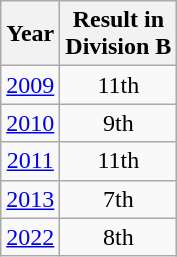<table class="wikitable" style="text-align:center">
<tr>
<th>Year</th>
<th>Result in<br>Division B</th>
</tr>
<tr>
<td><a href='#'>2009</a></td>
<td>11th</td>
</tr>
<tr>
<td><a href='#'>2010</a></td>
<td>9th</td>
</tr>
<tr>
<td><a href='#'>2011</a></td>
<td>11th</td>
</tr>
<tr>
<td><a href='#'>2013</a></td>
<td>7th</td>
</tr>
<tr>
<td><a href='#'>2022</a></td>
<td>8th</td>
</tr>
</table>
